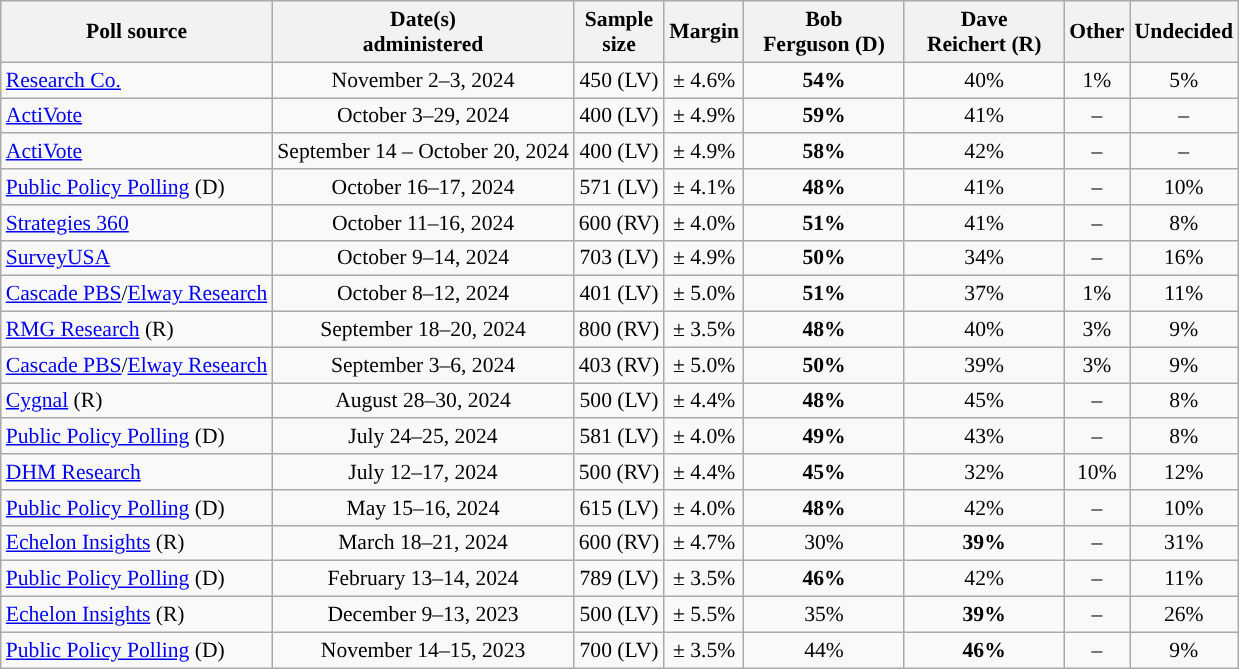<table class="wikitable" style="font-size:90%;text-align:center;">
<tr>
<th>Poll source</th>
<th>Date(s)<br>administered</th>
<th>Sample<br>size</th>
<th>Margin<br></th>
<th style="width:100px;">Bob<br>Ferguson (D)</th>
<th style="width:100px;">Dave<br>Reichert (R)</th>
<th>Other</th>
<th>Undecided</th>
</tr>
<tr>
<td style="text-align:left;"><a href='#'>Research Co.</a></td>
<td>November 2–3, 2024</td>
<td>450 (LV)</td>
<td>± 4.6%</td>
<td><strong>54%</strong></td>
<td>40%</td>
<td>1%</td>
<td>5%</td>
</tr>
<tr>
<td style="text-align:left;"><a href='#'>ActiVote</a></td>
<td>October 3–29, 2024</td>
<td>400 (LV)</td>
<td>± 4.9%</td>
<td><strong>59%</strong></td>
<td>41%</td>
<td>–</td>
<td>–</td>
</tr>
<tr>
<td style="text-align:left;"><a href='#'>ActiVote</a></td>
<td data-sort-value="2024-10-17">September 14 – October 20, 2024</td>
<td>400 (LV)</td>
<td>± 4.9%</td>
<td><strong>58%</strong></td>
<td>42%</td>
<td>–</td>
<td>–</td>
</tr>
<tr>
<td style="text-align:left;"><a href='#'>Public Policy Polling</a> (D)</td>
<td data-sort-value="2024-10-17">October 16–17, 2024</td>
<td>571 (LV)</td>
<td>± 4.1%</td>
<td><strong>48%</strong></td>
<td>41%</td>
<td>–</td>
<td>10%</td>
</tr>
<tr>
<td style="text-align:left;"><a href='#'>Strategies 360</a></td>
<td>October 11–16, 2024</td>
<td>600 (RV)</td>
<td>± 4.0%</td>
<td><strong>51%</strong></td>
<td>41%</td>
<td>–</td>
<td>8%</td>
</tr>
<tr>
<td style="text-align:left;"><a href='#'>SurveyUSA</a></td>
<td>October 9–14, 2024</td>
<td>703 (LV)</td>
<td>± 4.9%</td>
<td><strong>50%</strong></td>
<td>34%</td>
<td>–</td>
<td>16%</td>
</tr>
<tr>
<td style="text-align:left;"><a href='#'>Cascade PBS</a>/<a href='#'>Elway Research</a></td>
<td>October 8–12, 2024</td>
<td>401 (LV)</td>
<td>± 5.0%</td>
<td><strong>51%</strong></td>
<td>37%</td>
<td>1%</td>
<td>11%</td>
</tr>
<tr>
<td style="text-align:left;"><a href='#'>RMG Research</a> (R)</td>
<td data-sort-value="2024-08-15">September 18–20, 2024</td>
<td>800 (RV)</td>
<td>± 3.5%</td>
<td><strong>48%</strong></td>
<td>40%</td>
<td>3%</td>
<td>9%</td>
</tr>
<tr>
<td style="text-align:left;"><a href='#'>Cascade PBS</a>/<a href='#'>Elway Research</a></td>
<td>September 3–6, 2024</td>
<td>403 (RV)</td>
<td>± 5.0%</td>
<td><strong>50%</strong></td>
<td>39%</td>
<td>3%</td>
<td>9%</td>
</tr>
<tr>
<td style="text-align:left;"><a href='#'>Cygnal</a> (R)</td>
<td data-sort-value="2024-08-30">August 28–30, 2024</td>
<td>500 (LV)</td>
<td>± 4.4%</td>
<td><strong>48%</strong></td>
<td>45%</td>
<td>–</td>
<td>8%</td>
</tr>
<tr>
<td style="text-align:left;"><a href='#'>Public Policy Polling</a> (D)</td>
<td data-sort-value="2024-07-25">July 24–25, 2024</td>
<td>581 (LV)</td>
<td>± 4.0%</td>
<td><strong>49%</strong></td>
<td>43%</td>
<td>–</td>
<td>8%</td>
</tr>
<tr>
<td style="text-align:left;"><a href='#'>DHM Research</a></td>
<td data-sort-value="2024-08-16">July 12–17, 2024</td>
<td>500 (RV)</td>
<td>± 4.4%</td>
<td><strong>45%</strong></td>
<td>32%</td>
<td>10%</td>
<td>12%</td>
</tr>
<tr>
<td style="text-align:left;"><a href='#'>Public Policy Polling</a> (D)</td>
<td>May 15–16, 2024</td>
<td>615 (LV)</td>
<td>± 4.0%</td>
<td><strong>48%</strong></td>
<td>42%</td>
<td>–</td>
<td>10%</td>
</tr>
<tr>
<td style="text-align:left;"><a href='#'>Echelon Insights</a> (R)</td>
<td>March 18–21, 2024</td>
<td>600 (RV)</td>
<td>± 4.7%</td>
<td>30%</td>
<td><strong>39%</strong></td>
<td>–</td>
<td>31%</td>
</tr>
<tr>
<td style="text-align:left;"><a href='#'>Public Policy Polling</a> (D)</td>
<td>February 13–14, 2024</td>
<td>789 (LV)</td>
<td>± 3.5%</td>
<td><strong>46%</strong></td>
<td>42%</td>
<td>–</td>
<td>11%</td>
</tr>
<tr>
<td style="text-align:left;"><a href='#'>Echelon Insights</a> (R)</td>
<td>December 9–13, 2023</td>
<td>500 (LV)</td>
<td>± 5.5%</td>
<td>35%</td>
<td><strong>39%</strong></td>
<td>–</td>
<td>26%</td>
</tr>
<tr>
<td style="text-align:left;"><a href='#'>Public Policy Polling</a> (D)</td>
<td>November 14–15, 2023</td>
<td>700 (LV)</td>
<td>± 3.5%</td>
<td>44%</td>
<td><strong>46%</strong></td>
<td>–</td>
<td>9%</td>
</tr>
</table>
